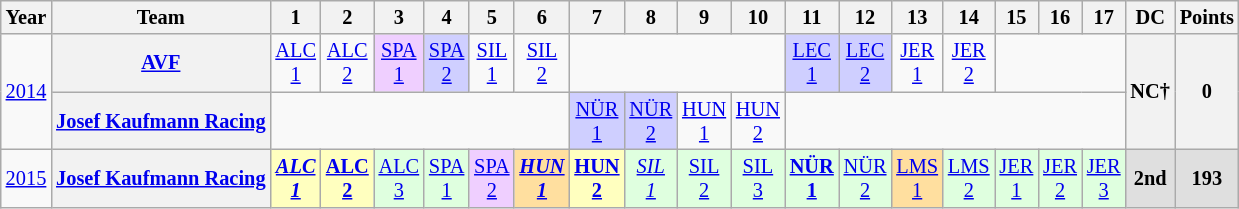<table class="wikitable" style="text-align:center; font-size:85%">
<tr>
<th>Year</th>
<th>Team</th>
<th>1</th>
<th>2</th>
<th>3</th>
<th>4</th>
<th>5</th>
<th>6</th>
<th>7</th>
<th>8</th>
<th>9</th>
<th>10</th>
<th>11</th>
<th>12</th>
<th>13</th>
<th>14</th>
<th>15</th>
<th>16</th>
<th>17</th>
<th>DC</th>
<th>Points</th>
</tr>
<tr>
<td rowspan="2"><a href='#'>2014</a></td>
<th nowrap><a href='#'>AVF</a></th>
<td><a href='#'>ALC<br>1</a></td>
<td><a href='#'>ALC<br>2</a></td>
<td style="background:#EFCFFF;"><a href='#'>SPA<br>1</a><br></td>
<td style="background:#CFCFFF;"><a href='#'>SPA<br>2</a><br></td>
<td><a href='#'>SIL<br>1</a></td>
<td><a href='#'>SIL<br>2</a></td>
<td colspan=4></td>
<td style="background:#CFCFFF;"><a href='#'>LEC<br>1</a><br></td>
<td style="background:#CFCFFF;"><a href='#'>LEC<br>2</a><br></td>
<td><a href='#'>JER<br>1</a></td>
<td><a href='#'>JER<br>2</a></td>
<td colspan=3></td>
<th rowspan="2">NC†</th>
<th rowspan="2">0</th>
</tr>
<tr>
<th nowrap><a href='#'>Josef Kaufmann Racing</a></th>
<td colspan=6></td>
<td style="background:#CFCFFF;"><a href='#'>NÜR<br>1</a><br></td>
<td style="background:#CFCFFF;"><a href='#'>NÜR<br>2</a><br></td>
<td><a href='#'>HUN<br>1</a></td>
<td><a href='#'>HUN<br>2</a></td>
<td colspan=7></td>
</tr>
<tr>
<td><a href='#'>2015</a></td>
<th nowrap><a href='#'>Josef Kaufmann Racing</a></th>
<td style="background:#FFFFBF;"><strong><em><a href='#'>ALC<br>1</a></em></strong><br></td>
<td style="background:#FFFFBF;"><strong><a href='#'>ALC<br>2</a></strong><br></td>
<td style="background:#DFFFDF;"><a href='#'>ALC<br>3</a><br></td>
<td style="background:#DFFFDF;"><a href='#'>SPA<br>1</a><br></td>
<td style="background:#EFCFFF;"><a href='#'>SPA<br>2</a><br></td>
<td style="background:#FFDF9F;"><strong><em><a href='#'>HUN<br>1</a></em></strong><br></td>
<td style="background:#FFFFBF;"><strong><a href='#'>HUN<br>2</a></strong><br></td>
<td style="background:#DFFFDF;"><em><a href='#'>SIL<br>1</a></em><br></td>
<td style="background:#DFFFDF;"><a href='#'>SIL<br>2</a><br></td>
<td style="background:#DFFFDF;"><a href='#'>SIL<br>3</a><br></td>
<td style="background:#DFFFDF;"><strong><a href='#'>NÜR<br>1</a></strong><br></td>
<td style="background:#DFFFDF;"><a href='#'>NÜR<br>2</a><br></td>
<td style="background:#FFDF9F;"><a href='#'>LMS<br>1</a><br></td>
<td style="background:#DFFFDF;"><a href='#'>LMS<br>2</a><br></td>
<td style="background:#DFFFDF;"><a href='#'>JER<br>1</a><br></td>
<td style="background:#DFFFDF;"><a href='#'>JER<br>2</a><br></td>
<td style="background:#DFFFDF;"><a href='#'>JER<br>3</a><br></td>
<th style="background:#DFDFDF;">2nd</th>
<th style="background:#DFDFDF;">193</th>
</tr>
</table>
